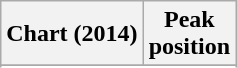<table class="wikitable sortable plainrowheaders">
<tr>
<th>Chart (2014)</th>
<th>Peak<br>position</th>
</tr>
<tr>
</tr>
<tr>
</tr>
<tr>
</tr>
<tr>
</tr>
<tr>
</tr>
<tr>
</tr>
<tr>
</tr>
<tr>
</tr>
<tr>
</tr>
<tr>
</tr>
</table>
